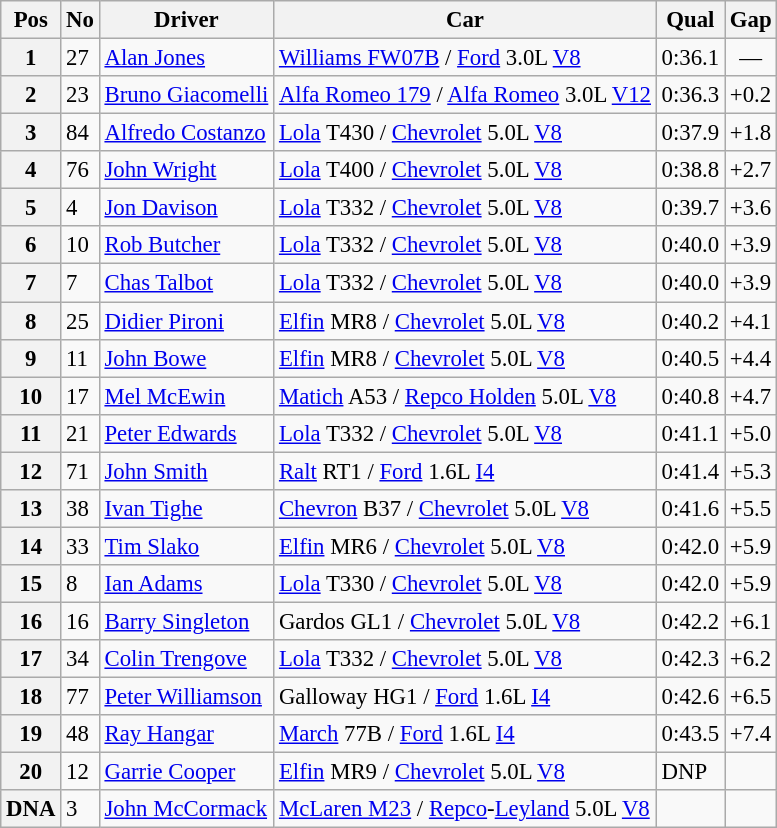<table class="wikitable sortable" style="font-size: 95%;">
<tr>
<th>Pos</th>
<th>No</th>
<th>Driver</th>
<th>Car</th>
<th>Qual</th>
<th>Gap</th>
</tr>
<tr>
<th>1</th>
<td>27</td>
<td> <a href='#'>Alan Jones</a></td>
<td><a href='#'>Williams FW07B</a> / <a href='#'>Ford</a> 3.0L <a href='#'>V8</a></td>
<td>0:36.1</td>
<td align="center">—</td>
</tr>
<tr>
<th>2</th>
<td>23</td>
<td> <a href='#'>Bruno Giacomelli</a></td>
<td><a href='#'>Alfa Romeo 179</a> / <a href='#'>Alfa Romeo</a> 3.0L <a href='#'>V12</a></td>
<td>0:36.3</td>
<td>+0.2</td>
</tr>
<tr>
<th>3</th>
<td>84</td>
<td> <a href='#'>Alfredo Costanzo</a></td>
<td><a href='#'>Lola</a> T430 / <a href='#'>Chevrolet</a> 5.0L <a href='#'>V8</a></td>
<td>0:37.9</td>
<td>+1.8</td>
</tr>
<tr>
<th>4</th>
<td>76</td>
<td> <a href='#'>John Wright</a></td>
<td><a href='#'>Lola</a> T400 / <a href='#'>Chevrolet</a> 5.0L <a href='#'>V8</a></td>
<td>0:38.8</td>
<td>+2.7</td>
</tr>
<tr>
<th>5</th>
<td>4</td>
<td> <a href='#'>Jon Davison</a></td>
<td><a href='#'>Lola</a> T332 / <a href='#'>Chevrolet</a> 5.0L <a href='#'>V8</a></td>
<td>0:39.7</td>
<td>+3.6</td>
</tr>
<tr>
<th>6</th>
<td>10</td>
<td> <a href='#'>Rob Butcher</a></td>
<td><a href='#'>Lola</a> T332 / <a href='#'>Chevrolet</a> 5.0L <a href='#'>V8</a></td>
<td>0:40.0</td>
<td>+3.9</td>
</tr>
<tr>
<th>7</th>
<td>7</td>
<td> <a href='#'>Chas Talbot</a></td>
<td><a href='#'>Lola</a> T332 / <a href='#'>Chevrolet</a> 5.0L <a href='#'>V8</a></td>
<td>0:40.0</td>
<td>+3.9</td>
</tr>
<tr>
<th>8</th>
<td>25</td>
<td> <a href='#'>Didier Pironi</a></td>
<td><a href='#'>Elfin</a> MR8 / <a href='#'>Chevrolet</a> 5.0L <a href='#'>V8</a></td>
<td>0:40.2</td>
<td>+4.1</td>
</tr>
<tr>
<th>9</th>
<td>11</td>
<td> <a href='#'>John Bowe</a></td>
<td><a href='#'>Elfin</a> MR8 / <a href='#'>Chevrolet</a> 5.0L <a href='#'>V8</a></td>
<td>0:40.5</td>
<td>+4.4</td>
</tr>
<tr>
<th>10</th>
<td>17</td>
<td> <a href='#'>Mel McEwin</a></td>
<td><a href='#'>Matich</a> A53 / <a href='#'>Repco Holden</a> 5.0L <a href='#'>V8</a></td>
<td>0:40.8</td>
<td>+4.7</td>
</tr>
<tr>
<th>11</th>
<td>21</td>
<td> <a href='#'>Peter Edwards</a></td>
<td><a href='#'>Lola</a> T332 / <a href='#'>Chevrolet</a> 5.0L <a href='#'>V8</a></td>
<td>0:41.1</td>
<td>+5.0</td>
</tr>
<tr>
<th>12</th>
<td>71</td>
<td> <a href='#'>John Smith</a></td>
<td><a href='#'>Ralt</a> RT1 / <a href='#'>Ford</a> 1.6L <a href='#'>I4</a></td>
<td>0:41.4</td>
<td>+5.3</td>
</tr>
<tr>
<th>13</th>
<td>38</td>
<td> <a href='#'>Ivan Tighe</a></td>
<td><a href='#'>Chevron</a> B37 / <a href='#'>Chevrolet</a> 5.0L <a href='#'>V8</a></td>
<td>0:41.6</td>
<td>+5.5</td>
</tr>
<tr>
<th>14</th>
<td>33</td>
<td> <a href='#'>Tim Slako</a></td>
<td><a href='#'>Elfin</a> MR6 / <a href='#'>Chevrolet</a> 5.0L <a href='#'>V8</a></td>
<td>0:42.0</td>
<td>+5.9</td>
</tr>
<tr>
<th>15</th>
<td>8</td>
<td> <a href='#'>Ian Adams</a></td>
<td><a href='#'>Lola</a> T330 / <a href='#'>Chevrolet</a> 5.0L <a href='#'>V8</a></td>
<td>0:42.0</td>
<td>+5.9</td>
</tr>
<tr>
<th>16</th>
<td>16</td>
<td> <a href='#'>Barry Singleton</a></td>
<td>Gardos GL1 / <a href='#'>Chevrolet</a> 5.0L <a href='#'>V8</a></td>
<td>0:42.2</td>
<td>+6.1</td>
</tr>
<tr>
<th>17</th>
<td>34</td>
<td> <a href='#'>Colin Trengove</a></td>
<td><a href='#'>Lola</a> T332 / <a href='#'>Chevrolet</a> 5.0L <a href='#'>V8</a></td>
<td>0:42.3</td>
<td>+6.2</td>
</tr>
<tr>
<th>18</th>
<td>77</td>
<td> <a href='#'>Peter Williamson</a></td>
<td>Galloway HG1 / <a href='#'>Ford</a> 1.6L <a href='#'>I4</a></td>
<td>0:42.6</td>
<td>+6.5</td>
</tr>
<tr>
<th>19</th>
<td>48</td>
<td> <a href='#'>Ray Hangar</a></td>
<td><a href='#'>March</a> 77B / <a href='#'>Ford</a> 1.6L <a href='#'>I4</a></td>
<td>0:43.5</td>
<td>+7.4</td>
</tr>
<tr>
<th>20</th>
<td>12</td>
<td> <a href='#'>Garrie Cooper</a></td>
<td><a href='#'>Elfin</a> MR9 / <a href='#'>Chevrolet</a> 5.0L <a href='#'>V8</a></td>
<td>DNP</td>
<td></td>
</tr>
<tr>
<th>DNA</th>
<td>3</td>
<td> <a href='#'>John McCormack</a></td>
<td><a href='#'>McLaren M23</a> / <a href='#'>Repco</a>-<a href='#'>Leyland</a> 5.0L <a href='#'>V8</a></td>
<td></td>
<td></td>
</tr>
</table>
